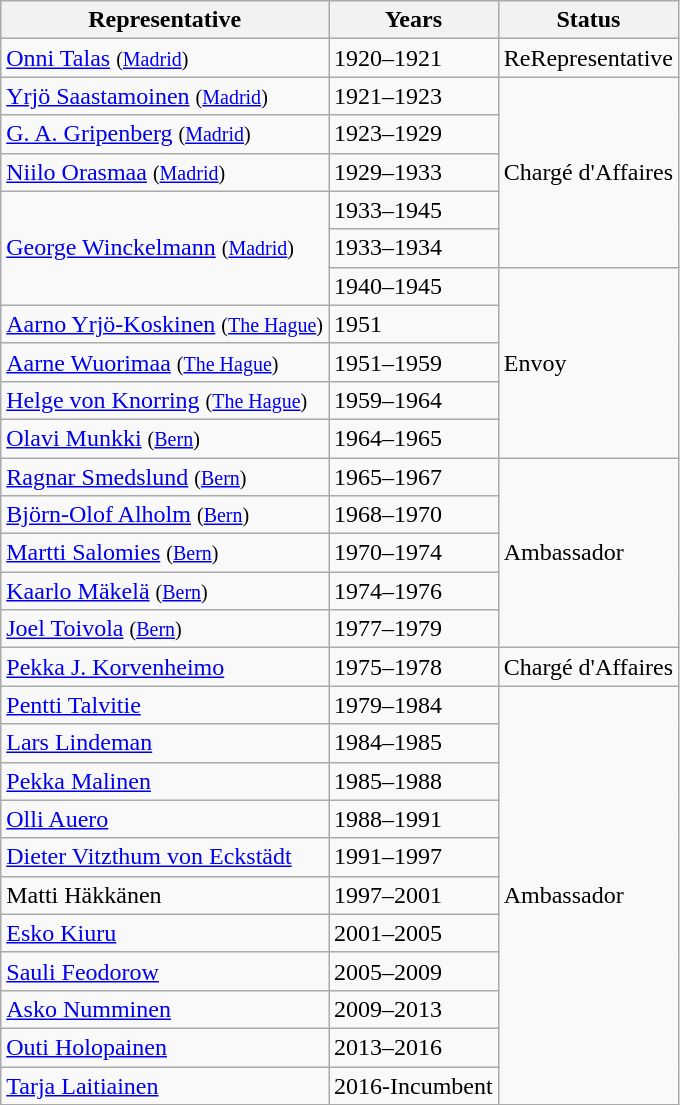<table class="wikitable sortable">
<tr>
<th>Representative</th>
<th>Years</th>
<th>Status</th>
</tr>
<tr>
<td><a href='#'>Onni Talas</a> <small>(<a href='#'>Madrid</a>)</small></td>
<td>1920–1921</td>
<td>ReRepresentative</td>
</tr>
<tr>
<td><a href='#'>Yrjö Saastamoinen</a> <small>(<a href='#'>Madrid</a>)</small></td>
<td>1921–1923</td>
<td rowspan="5">Chargé d'Affaires</td>
</tr>
<tr>
<td><a href='#'>G. A. Gripenberg</a> <small>(<a href='#'>Madrid</a>)</small></td>
<td>1923–1929</td>
</tr>
<tr>
<td><a href='#'>Niilo Orasmaa</a> <small>(<a href='#'>Madrid</a>)</small></td>
<td>1929–1933</td>
</tr>
<tr>
<td rowspan="3"><a href='#'>George Winckelmann</a> <small>(<a href='#'>Madrid</a>)</small></td>
<td>1933–1945</td>
</tr>
<tr>
<td>1933–1934</td>
</tr>
<tr>
<td>1940–1945</td>
<td rowspan="5">Envoy</td>
</tr>
<tr>
<td><a href='#'>Aarno Yrjö-Koskinen</a> <small>(<a href='#'>The Hague</a>)</small></td>
<td>1951</td>
</tr>
<tr>
<td><a href='#'>Aarne Wuorimaa</a> <small>(<a href='#'>The Hague</a>)</small></td>
<td>1951–1959</td>
</tr>
<tr>
<td><a href='#'>Helge von Knorring</a> <small>(<a href='#'>The Hague</a>)</small></td>
<td>1959–1964</td>
</tr>
<tr>
<td><a href='#'>Olavi Munkki</a> <small>(<a href='#'>Bern</a>)</small></td>
<td>1964–1965</td>
</tr>
<tr>
<td><a href='#'>Ragnar Smedslund</a> <small>(<a href='#'>Bern</a>)</small></td>
<td>1965–1967</td>
<td rowspan="5">Ambassador</td>
</tr>
<tr>
<td><a href='#'>Björn-Olof Alholm</a> <small>(<a href='#'>Bern</a>)</small></td>
<td>1968–1970</td>
</tr>
<tr>
<td><a href='#'>Martti Salomies</a> <small>(<a href='#'>Bern</a>)</small></td>
<td>1970–1974</td>
</tr>
<tr>
<td><a href='#'>Kaarlo Mäkelä</a> <small>(<a href='#'>Bern</a>)</small></td>
<td>1974–1976</td>
</tr>
<tr>
<td><a href='#'>Joel Toivola</a> <small>(<a href='#'>Bern</a>)</small></td>
<td>1977–1979</td>
</tr>
<tr>
<td><a href='#'>Pekka J. Korvenheimo</a></td>
<td>1975–1978</td>
<td>Chargé d'Affaires</td>
</tr>
<tr>
<td><a href='#'>Pentti Talvitie</a></td>
<td>1979–1984</td>
<td rowspan="11">Ambassador</td>
</tr>
<tr>
<td><a href='#'>Lars Lindeman</a></td>
<td>1984–1985</td>
</tr>
<tr>
<td><a href='#'>Pekka Malinen</a></td>
<td>1985–1988</td>
</tr>
<tr>
<td><a href='#'>Olli Auero</a></td>
<td>1988–1991</td>
</tr>
<tr>
<td><a href='#'>Dieter Vitzthum von Eckstädt</a></td>
<td>1991–1997</td>
</tr>
<tr>
<td>Matti Häkkänen</td>
<td>1997–2001</td>
</tr>
<tr>
<td><a href='#'>Esko Kiuru</a></td>
<td>2001–2005</td>
</tr>
<tr>
<td><a href='#'>Sauli Feodorow</a></td>
<td>2005–2009</td>
</tr>
<tr>
<td><a href='#'>Asko Numminen</a></td>
<td>2009–2013</td>
</tr>
<tr>
<td><a href='#'>Outi Holopainen</a></td>
<td>2013–2016</td>
</tr>
<tr>
<td><a href='#'>Tarja Laitiainen</a></td>
<td>2016-Incumbent</td>
</tr>
</table>
